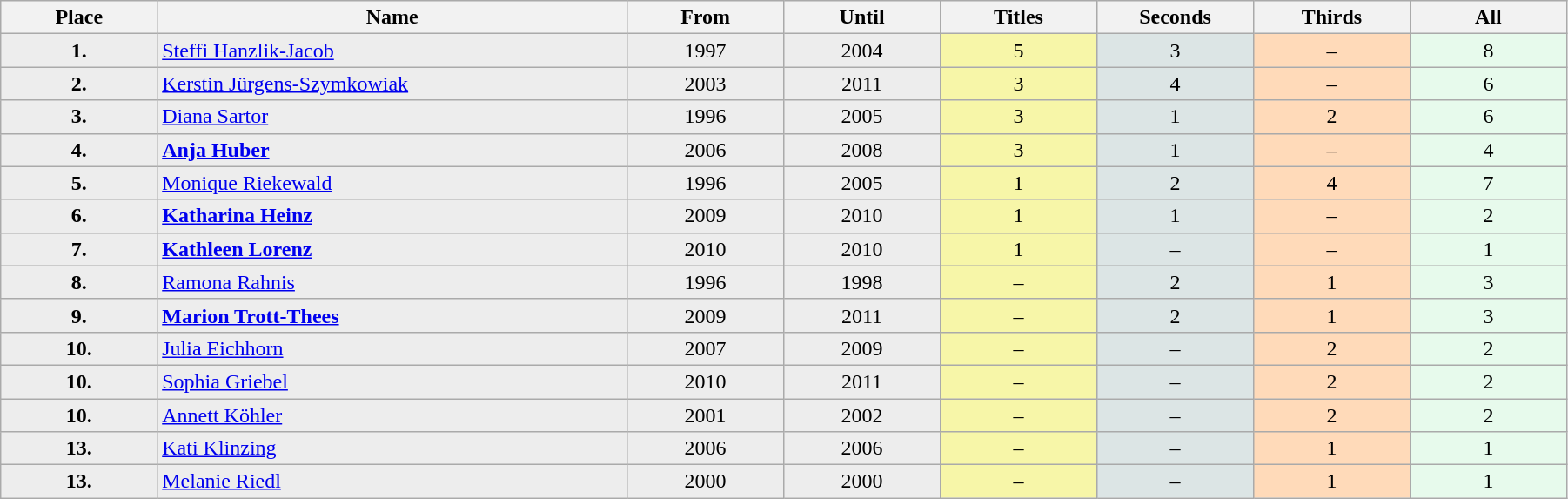<table class="wikitable sortable" style=" width:95%;">
<tr style="background-color:#EDEDED;">
<th class="hintergrundfarbe6" style="width:10%;">Place</th>
<th class="hintergrundfarbe6" style="width:30%;">Name</th>
<th class="hintergrundfarbe6" style="width:10%;">From</th>
<th class="hintergrundfarbe6" style="width:10%;">Until</th>
<th bgcolor=gold style="width:10%;">Titles</th>
<th bgcolor=silver style="width:10%;">Seconds</th>
<th bgcolor="#CC9966" style="width:10%;">Thirds</th>
<th bgcolor="#BCEE68" style="width:10%;">All</th>
</tr>
<tr align="center">
<td bgcolor="#EDEDED"><strong>1.</strong></td>
<td align="left" bgcolor="#EDEDED"><a href='#'>Steffi Hanzlik-Jacob</a></td>
<td bgcolor="#EDEDED">1997</td>
<td bgcolor="#EDEDED">2004</td>
<td bgcolor="#F7F6A8">5</td>
<td bgcolor="#DCE5E5">3</td>
<td bgcolor="#FFDAB9">–</td>
<td bgcolor="#E7FAEC">8</td>
</tr>
<tr align="center">
<td bgcolor="#EDEDED"><strong>2.</strong></td>
<td align="left" bgcolor="#EDEDED"><a href='#'>Kerstin Jürgens-Szymkowiak</a></td>
<td bgcolor="#EDEDED">2003</td>
<td bgcolor="#EDEDED">2011</td>
<td bgcolor="#F7F6A8">3</td>
<td bgcolor="#DCE5E5">4</td>
<td bgcolor="#FFDAB9">–</td>
<td bgcolor="#E7FAEC">6</td>
</tr>
<tr align="center">
<td bgcolor="#EDEDED"><strong>3.</strong></td>
<td align="left" bgcolor="#EDEDED"><a href='#'>Diana Sartor</a></td>
<td bgcolor="#EDEDED">1996</td>
<td bgcolor="#EDEDED">2005</td>
<td bgcolor="#F7F6A8">3</td>
<td bgcolor="#DCE5E5">1</td>
<td bgcolor="#FFDAB9">2</td>
<td bgcolor="#E7FAEC">6</td>
</tr>
<tr align="center">
<td bgcolor="#EDEDED"><strong>4.</strong></td>
<td align="left" bgcolor="#EDEDED"><strong><a href='#'>Anja Huber</a></strong></td>
<td bgcolor="#EDEDED">2006</td>
<td bgcolor="#EDEDED">2008</td>
<td bgcolor="#F7F6A8">3</td>
<td bgcolor="#DCE5E5">1</td>
<td bgcolor="#FFDAB9">–</td>
<td bgcolor="#E7FAEC">4</td>
</tr>
<tr align="center">
<td bgcolor="#EDEDED"><strong>5.</strong></td>
<td align="left" bgcolor="#EDEDED"><a href='#'>Monique Riekewald</a></td>
<td bgcolor="#EDEDED">1996</td>
<td bgcolor="#EDEDED">2005</td>
<td bgcolor="#F7F6A8">1</td>
<td bgcolor="#DCE5E5">2</td>
<td bgcolor="#FFDAB9">4</td>
<td bgcolor="#E7FAEC">7</td>
</tr>
<tr align="center">
<td bgcolor="#EDEDED"><strong>6.</strong></td>
<td align="left" bgcolor="#EDEDED"><strong><a href='#'>Katharina Heinz</a></strong></td>
<td bgcolor="#EDEDED">2009</td>
<td bgcolor="#EDEDED">2010</td>
<td bgcolor="#F7F6A8">1</td>
<td bgcolor="#DCE5E5">1</td>
<td bgcolor="#FFDAB9">–</td>
<td bgcolor="#E7FAEC">2</td>
</tr>
<tr align="center">
<td bgcolor="#EDEDED"><strong>7.</strong></td>
<td align="left" bgcolor="#EDEDED"><strong><a href='#'>Kathleen Lorenz</a></strong></td>
<td bgcolor="#EDEDED">2010</td>
<td bgcolor="#EDEDED">2010</td>
<td bgcolor="#F7F6A8">1</td>
<td bgcolor="#DCE5E5">–</td>
<td bgcolor="#FFDAB9">–</td>
<td bgcolor="#E7FAEC">1</td>
</tr>
<tr align="center">
<td bgcolor="#EDEDED"><strong>8.</strong></td>
<td align="left" bgcolor="#EDEDED"><a href='#'>Ramona Rahnis</a></td>
<td bgcolor="#EDEDED">1996</td>
<td bgcolor="#EDEDED">1998</td>
<td bgcolor="#F7F6A8">–</td>
<td bgcolor="#DCE5E5">2</td>
<td bgcolor="#FFDAB9">1</td>
<td bgcolor="#E7FAEC">3</td>
</tr>
<tr align="center">
<td bgcolor="#EDEDED"><strong>9.</strong></td>
<td align="left" bgcolor="#EDEDED"><strong><a href='#'>Marion Trott-Thees</a></strong></td>
<td bgcolor="#EDEDED">2009</td>
<td bgcolor="#EDEDED">2011</td>
<td bgcolor="#F7F6A8">–</td>
<td bgcolor="#DCE5E5">2</td>
<td bgcolor="#FFDAB9">1</td>
<td bgcolor="#E7FAEC">3</td>
</tr>
<tr align="center">
<td bgcolor="#EDEDED"><strong>10.</strong></td>
<td align="left" bgcolor="#EDEDED"><a href='#'>Julia Eichhorn</a></td>
<td bgcolor="#EDEDED">2007</td>
<td bgcolor="#EDEDED">2009</td>
<td bgcolor="#F7F6A8">–</td>
<td bgcolor="#DCE5E5">–</td>
<td bgcolor="#FFDAB9">2</td>
<td bgcolor="#E7FAEC">2</td>
</tr>
<tr align="center">
<td bgcolor="#EDEDED"><strong>10.</strong></td>
<td align="left" bgcolor="#EDEDED"><a href='#'>Sophia Griebel</a></td>
<td bgcolor="#EDEDED">2010</td>
<td bgcolor="#EDEDED">2011</td>
<td bgcolor="#F7F6A8">–</td>
<td bgcolor="#DCE5E5">–</td>
<td bgcolor="#FFDAB9">2</td>
<td bgcolor="#E7FAEC">2</td>
</tr>
<tr align="center">
<td bgcolor="#EDEDED"><strong>10.</strong></td>
<td align="left" bgcolor="#EDEDED"><a href='#'>Annett Köhler</a></td>
<td bgcolor="#EDEDED">2001</td>
<td bgcolor="#EDEDED">2002</td>
<td bgcolor="#F7F6A8">–</td>
<td bgcolor="#DCE5E5">–</td>
<td bgcolor="#FFDAB9">2</td>
<td bgcolor="#E7FAEC">2</td>
</tr>
<tr align="center">
<td bgcolor="#EDEDED"><strong>13.</strong></td>
<td align="left" bgcolor="#EDEDED"><a href='#'>Kati Klinzing</a></td>
<td bgcolor="#EDEDED">2006</td>
<td bgcolor="#EDEDED">2006</td>
<td bgcolor="#F7F6A8">–</td>
<td bgcolor="#DCE5E5">–</td>
<td bgcolor="#FFDAB9">1</td>
<td bgcolor="#E7FAEC">1</td>
</tr>
<tr align="center">
<td bgcolor="#EDEDED"><strong>13.</strong></td>
<td align="left" bgcolor="#EDEDED"><a href='#'>Melanie Riedl</a></td>
<td bgcolor="#EDEDED">2000</td>
<td bgcolor="#EDEDED">2000</td>
<td bgcolor="#F7F6A8">–</td>
<td bgcolor="#DCE5E5">–</td>
<td bgcolor="#FFDAB9">1</td>
<td bgcolor="#E7FAEC">1</td>
</tr>
</table>
